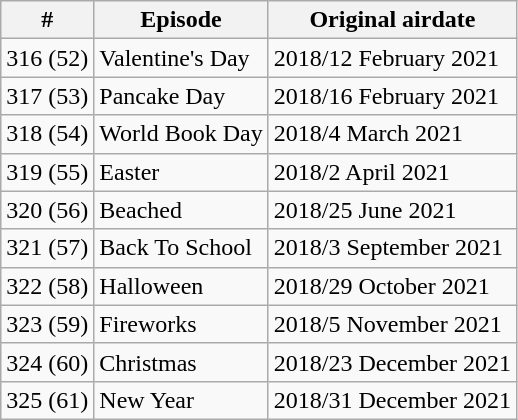<table class="wikitable">
<tr>
<th>#</th>
<th>Episode</th>
<th>Original airdate</th>
</tr>
<tr>
<td>316 (52)</td>
<td>Valentine's Day</td>
<td>2018/12 February 2021</td>
</tr>
<tr>
<td>317 (53)</td>
<td>Pancake Day</td>
<td>2018/16 February 2021</td>
</tr>
<tr>
<td>318 (54)</td>
<td>World Book Day</td>
<td>2018/4 March 2021</td>
</tr>
<tr>
<td>319 (55)</td>
<td>Easter</td>
<td>2018/2 April 2021</td>
</tr>
<tr>
<td>320 (56)</td>
<td>Beached</td>
<td>2018/25 June 2021</td>
</tr>
<tr>
<td>321 (57)</td>
<td>Back To School</td>
<td>2018/3 September 2021</td>
</tr>
<tr>
<td>322 (58)</td>
<td>Halloween</td>
<td>2018/29 October 2021</td>
</tr>
<tr>
<td>323 (59)</td>
<td>Fireworks</td>
<td>2018/5 November 2021</td>
</tr>
<tr>
<td>324 (60)</td>
<td>Christmas</td>
<td>2018/23 December 2021</td>
</tr>
<tr>
<td>325 (61)</td>
<td>New Year</td>
<td>2018/31 December 2021</td>
</tr>
</table>
